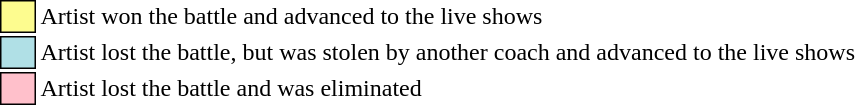<table class="toccolours" style="font-size:100%">
<tr>
<td style="background-color:#fdfc8f; border: 1px solid black">     </td>
<td>Artist won the battle and advanced to the live shows</td>
</tr>
<tr>
<td style="background-color:#B0E0E6; border: 1px solid black">     </td>
<td>Artist lost the battle, but was stolen by another coach and advanced to the live shows</td>
</tr>
<tr>
<td style="background-color:pink; border: 1px solid black">     </td>
<td>Artist lost the battle and was eliminated</td>
</tr>
</table>
